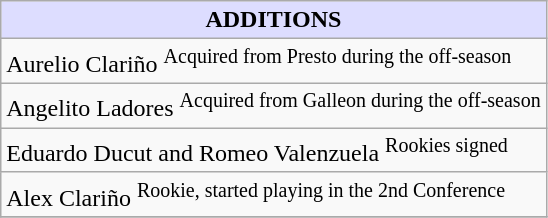<table class="wikitable" border="1">
<tr>
<th style="background:#DDDDFF;"><strong>ADDITIONS</strong></th>
</tr>
<tr>
<td>Aurelio Clariño <sup>Acquired from Presto during the off-season</sup></td>
</tr>
<tr>
<td>Angelito Ladores <sup>Acquired from Galleon during the off-season</sup></td>
</tr>
<tr>
<td>Eduardo Ducut and Romeo Valenzuela <sup>Rookies signed</sup></td>
</tr>
<tr>
<td>Alex Clariño <sup>Rookie, started playing in the 2nd Conference</sup></td>
</tr>
<tr>
</tr>
</table>
